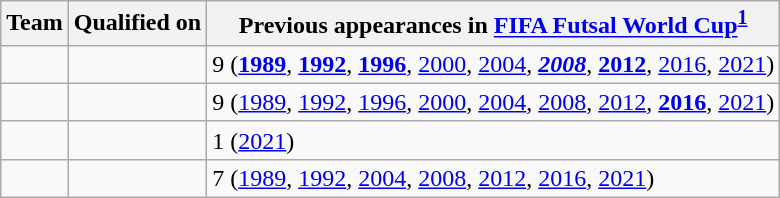<table class="wikitable sortable">
<tr>
<th>Team</th>
<th>Qualified on</th>
<th data-sort-type="number">Previous appearances in <a href='#'>FIFA Futsal World Cup</a><sup><strong><a href='#'>1</a></strong></sup></th>
</tr>
<tr>
<td></td>
<td></td>
<td>9 (<strong><a href='#'>1989</a></strong>, <strong><a href='#'>1992</a></strong>, <strong><a href='#'>1996</a></strong>, <a href='#'>2000</a>, <a href='#'>2004</a>, <strong><em><a href='#'>2008</a></em></strong>, <strong><a href='#'>2012</a></strong>, <a href='#'>2016</a>, <a href='#'>2021</a>)</td>
</tr>
<tr>
<td></td>
<td></td>
<td>9 (<a href='#'>1989</a>, <a href='#'>1992</a>, <a href='#'>1996</a>, <a href='#'>2000</a>, <a href='#'>2004</a>, <a href='#'>2008</a>, <a href='#'>2012</a>, <strong><a href='#'>2016</a></strong>, <a href='#'>2021</a>)</td>
</tr>
<tr>
<td></td>
<td></td>
<td>1 (<a href='#'>2021</a>)</td>
</tr>
<tr>
<td></td>
<td></td>
<td>7 (<a href='#'>1989</a>, <a href='#'>1992</a>, <a href='#'>2004</a>, <a href='#'>2008</a>, <a href='#'>2012</a>, <a href='#'>2016</a>, <a href='#'>2021</a>)</td>
</tr>
</table>
